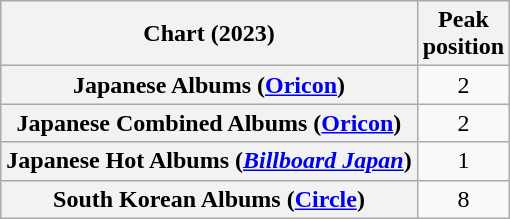<table class="wikitable sortable plainrowheaders" style="text-align:center">
<tr>
<th scope="col">Chart (2023)</th>
<th scope="col">Peak<br>position</th>
</tr>
<tr>
<th scope="row">Japanese Albums (<a href='#'>Oricon</a>)</th>
<td>2</td>
</tr>
<tr>
<th scope="row">Japanese Combined Albums (<a href='#'>Oricon</a>)</th>
<td>2</td>
</tr>
<tr>
<th scope="row">Japanese Hot Albums (<em><a href='#'>Billboard Japan</a></em>)</th>
<td>1</td>
</tr>
<tr>
<th scope="row">South Korean Albums (<a href='#'>Circle</a>)</th>
<td>8</td>
</tr>
</table>
